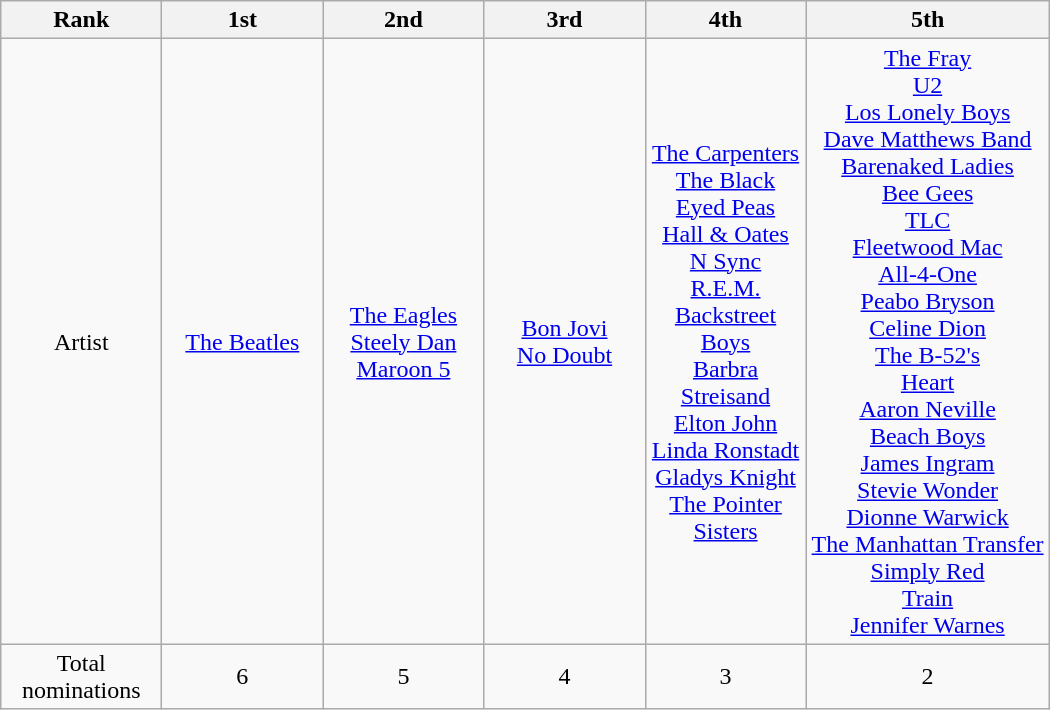<table class="wikitable">
<tr>
<th style="width:100px;">Rank</th>
<th style="width:100px;">1st</th>
<th style="width:100px;">2nd</th>
<th style="width:100px;">3rd</th>
<th style="width:100px;">4th</th>
<th width+"100">5th</th>
</tr>
<tr align=center>
<td>Artist</td>
<td><a href='#'>The Beatles</a></td>
<td><a href='#'>The Eagles</a><br><a href='#'>Steely Dan</a><br><a href='#'>Maroon 5</a></td>
<td><a href='#'>Bon Jovi</a><br><a href='#'>No Doubt</a></td>
<td><a href='#'>The Carpenters</a><br><a href='#'>The Black Eyed Peas</a><br><a href='#'>Hall & Oates</a><br><a href='#'>N Sync</a><br><a href='#'>R.E.M.</a><br><a href='#'>Backstreet Boys</a><br><a href='#'>Barbra Streisand</a><br><a href='#'>Elton John</a><br><a href='#'>Linda Ronstadt</a><br><a href='#'>Gladys Knight</a><br><a href='#'>The Pointer Sisters</a></td>
<td><a href='#'>The Fray</a><br><a href='#'>U2</a><br><a href='#'>Los Lonely Boys</a><br><a href='#'>Dave Matthews Band</a><br><a href='#'>Barenaked Ladies</a><br><a href='#'>Bee Gees</a><br><a href='#'>TLC</a><br><a href='#'>Fleetwood Mac</a><br><a href='#'>All-4-One</a><br><a href='#'>Peabo Bryson</a><br><a href='#'>Celine Dion</a><br><a href='#'>The B-52's</a><br><a href='#'>Heart</a><br><a href='#'>Aaron Neville</a><br><a href='#'>Beach Boys</a><br><a href='#'>James Ingram</a><br><a href='#'>Stevie Wonder</a><br><a href='#'>Dionne Warwick</a><br><a href='#'>The Manhattan Transfer</a><br><a href='#'>Simply Red</a><br><a href='#'>Train</a><br><a href='#'>Jennifer Warnes</a></td>
</tr>
<tr align=center>
<td>Total nominations</td>
<td>6</td>
<td>5</td>
<td>4</td>
<td>3</td>
<td>2</td>
</tr>
</table>
